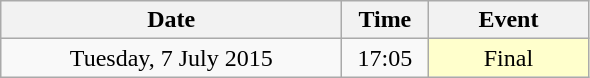<table class = "wikitable" style="text-align:center;">
<tr>
<th width=220>Date</th>
<th width=50>Time</th>
<th width=100>Event</th>
</tr>
<tr>
<td>Tuesday, 7 July 2015</td>
<td>17:05</td>
<td bgcolor=ffffcc>Final</td>
</tr>
</table>
